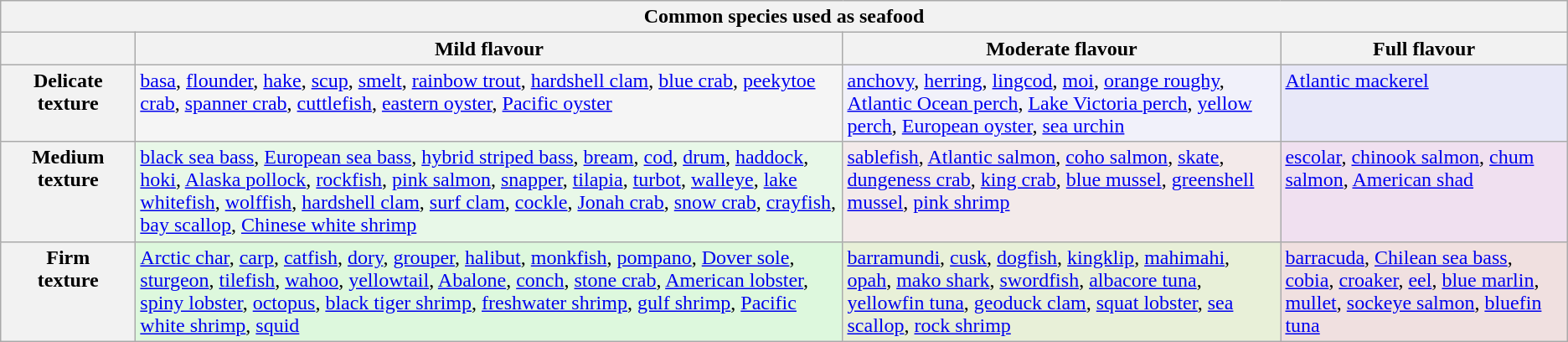<table class="wikitable collapsible">
<tr>
<th colspan="4" style="width:570px;">Common species used as seafood</th>
</tr>
<tr>
<th style="width:100px;"></th>
<th>Mild flavour</th>
<th>Moderate flavour</th>
<th>Full flavour</th>
</tr>
<tr>
<th valign=top>Delicate<br>texture</th>
<td style="vertical-align:top; background:#f5f5f5;"><a href='#'>basa</a>, <a href='#'>flounder</a>, <a href='#'>hake</a>, <a href='#'>scup</a>, <a href='#'>smelt</a>, <a href='#'>rainbow trout</a>, <a href='#'>hardshell clam</a>, <a href='#'>blue crab</a>, <a href='#'>peekytoe crab</a>, <a href='#'>spanner crab</a>, <a href='#'>cuttlefish</a>, <a href='#'>eastern oyster</a>, <a href='#'>Pacific oyster</a></td>
<td style="vertical-align:top; background:#f1f1fa;"><a href='#'>anchovy</a>, <a href='#'>herring</a>, <a href='#'>lingcod</a>, <a href='#'>moi</a>, <a href='#'>orange roughy</a>, <a href='#'>Atlantic Ocean perch</a>, <a href='#'>Lake Victoria perch</a>, <a href='#'>yellow perch</a>, <a href='#'>European oyster</a>, <a href='#'>sea urchin</a></td>
<td style="vertical-align:top; background:#e8e8f8;"><a href='#'>Atlantic mackerel</a></td>
</tr>
<tr>
<th valign=top>Medium<br>texture</th>
<td style="vertical-align:top; background:#e8f8e8;"><a href='#'>black sea bass</a>, <a href='#'>European sea bass</a>, <a href='#'>hybrid striped bass</a>, <a href='#'>bream</a>, <a href='#'>cod</a>, <a href='#'>drum</a>, <a href='#'>haddock</a>, <a href='#'>hoki</a>, <a href='#'>Alaska pollock</a>, <a href='#'>rockfish</a>, <a href='#'>pink salmon</a>, <a href='#'>snapper</a>, <a href='#'>tilapia</a>, <a href='#'>turbot</a>, <a href='#'>walleye</a>, <a href='#'>lake whitefish</a>, <a href='#'>wolffish</a>, <a href='#'>hardshell clam</a>, <a href='#'>surf clam</a>, <a href='#'>cockle</a>, <a href='#'>Jonah crab</a>, <a href='#'>snow crab</a>, <a href='#'>crayfish</a>, <a href='#'>bay scallop</a>, <a href='#'>Chinese white shrimp</a></td>
<td style="vertical-align:top; background:#f3eaea;"><a href='#'>sablefish</a>, <a href='#'>Atlantic salmon</a>, <a href='#'>coho salmon</a>, <a href='#'>skate</a>, <a href='#'>dungeness crab</a>, <a href='#'>king crab</a>, <a href='#'>blue mussel</a>, <a href='#'>greenshell mussel</a>, <a href='#'>pink shrimp</a></td>
<td style="vertical-align:top; background:#f0e0f0;"><a href='#'>escolar</a>, <a href='#'>chinook salmon</a>, <a href='#'>chum salmon</a>, <a href='#'>American shad</a></td>
</tr>
<tr>
<th valign=top>Firm<br>texture</th>
<td style="vertical-align:top; background:#ddf8dd;"><a href='#'>Arctic char</a>, <a href='#'>carp</a>, <a href='#'>catfish</a>, <a href='#'>dory</a>, <a href='#'>grouper</a>, <a href='#'>halibut</a>, <a href='#'>monkfish</a>, <a href='#'>pompano</a>, <a href='#'>Dover sole</a>, <a href='#'>sturgeon</a>, <a href='#'>tilefish</a>, <a href='#'>wahoo</a>, <a href='#'>yellowtail</a>, <a href='#'>Abalone</a>, <a href='#'>conch</a>, <a href='#'>stone crab</a>, <a href='#'>American lobster</a>, <a href='#'>spiny lobster</a>, <a href='#'>octopus</a>, <a href='#'>black tiger shrimp</a>, <a href='#'>freshwater shrimp</a>, <a href='#'>gulf shrimp</a>, <a href='#'>Pacific white shrimp</a>, <a href='#'>squid</a></td>
<td style="vertical-align:top; background:#e8f0d8;"><a href='#'>barramundi</a>, <a href='#'>cusk</a>, <a href='#'>dogfish</a>, <a href='#'>kingklip</a>, <a href='#'>mahimahi</a>, <a href='#'>opah</a>, <a href='#'>mako shark</a>, <a href='#'>swordfish</a>, <a href='#'>albacore tuna</a>, <a href='#'>yellowfin tuna</a>, <a href='#'>geoduck clam</a>, <a href='#'>squat lobster</a>, <a href='#'>sea scallop</a>, <a href='#'>rock shrimp</a></td>
<td style="vertical-align:top; background:#f0e0e0;"><a href='#'>barracuda</a>, <a href='#'>Chilean sea bass</a>, <a href='#'>cobia</a>, <a href='#'>croaker</a>, <a href='#'>eel</a>, <a href='#'>blue marlin</a>, <a href='#'>mullet</a>, <a href='#'>sockeye salmon</a>, <a href='#'>bluefin tuna</a></td>
</tr>
</table>
